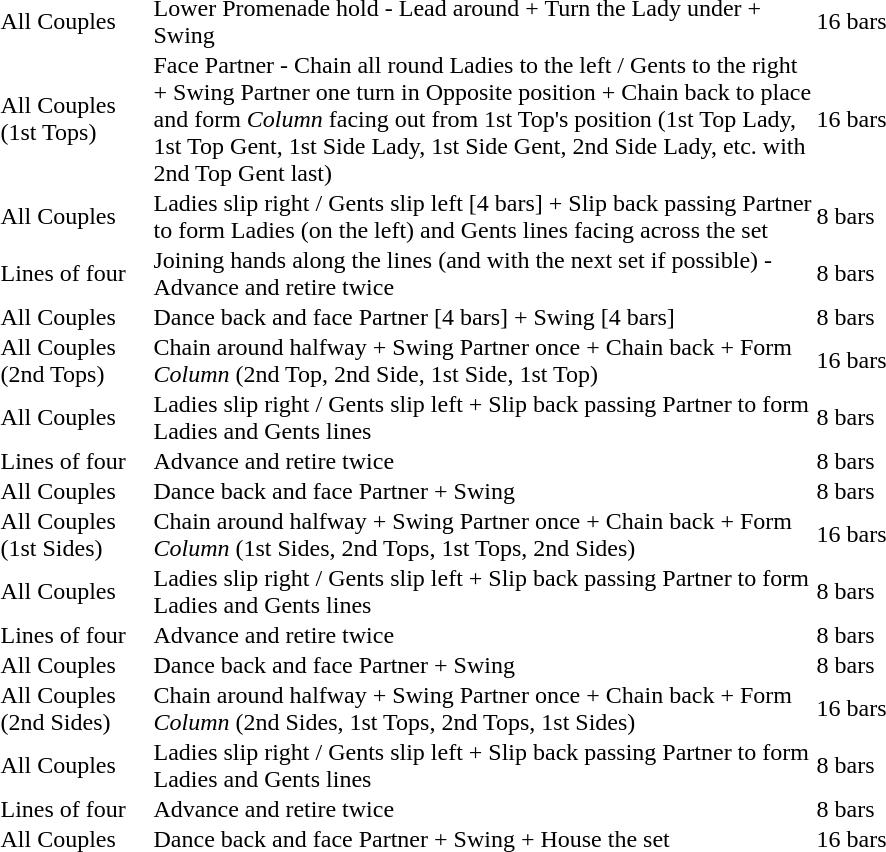<table cellspacing=0 border=0 cellpadding=1>
<tr>
<td style="width:100px">All Couples</td>
<td style="width:440px">Lower Promenade hold - Lead around + Turn the Lady under + Swing</td>
<td style="width:60px">16 bars</td>
</tr>
<tr>
<td>All Couples (1st Tops)</td>
<td>Face Partner - Chain all round Ladies to the left / Gents to the right + Swing Partner one turn in Opposite position + Chain back to place and form <em>Column</em> facing out from 1st Top's position (1st Top Lady, 1st Top Gent, 1st Side Lady, 1st Side Gent, 2nd Side Lady, etc. with 2nd Top Gent last)</td>
<td>16 bars</td>
</tr>
<tr>
<td>All Couples</td>
<td>Ladies slip right / Gents slip left [4 bars] + Slip back passing Partner to form Ladies (on the left) and Gents lines facing across the set</td>
<td>8 bars</td>
</tr>
<tr>
<td>Lines of four</td>
<td>Joining hands along the lines (and with the next set if possible) - Advance and retire twice</td>
<td>8 bars</td>
</tr>
<tr>
<td>All Couples</td>
<td>Dance back and face Partner [4 bars] + Swing [4 bars]</td>
<td>8 bars</td>
</tr>
<tr>
<td>All Couples (2nd Tops)</td>
<td>Chain around halfway + Swing Partner once + Chain back + Form <em>Column</em> (2nd Top, 2nd Side, 1st Side, 1st Top)</td>
<td>16 bars</td>
</tr>
<tr>
<td>All Couples</td>
<td>Ladies slip right / Gents slip left + Slip back passing Partner to form Ladies and Gents lines</td>
<td>8 bars</td>
</tr>
<tr>
<td>Lines of four</td>
<td>Advance and retire twice</td>
<td>8 bars</td>
</tr>
<tr>
<td>All Couples</td>
<td>Dance back and face Partner + Swing</td>
<td>8 bars</td>
</tr>
<tr>
<td>All Couples (1st Sides)</td>
<td>Chain around halfway + Swing Partner once + Chain back + Form <em>Column</em> (1st Sides, 2nd Tops, 1st Tops, 2nd Sides)</td>
<td>16 bars</td>
</tr>
<tr>
<td>All Couples</td>
<td>Ladies slip right / Gents slip left + Slip back passing Partner to form Ladies and Gents lines</td>
<td>8 bars</td>
</tr>
<tr>
<td>Lines of four</td>
<td>Advance and retire twice</td>
<td>8 bars</td>
</tr>
<tr>
<td>All Couples</td>
<td>Dance back and face Partner + Swing</td>
<td>8 bars</td>
</tr>
<tr>
<td>All Couples (2nd Sides)</td>
<td>Chain around halfway + Swing Partner once + Chain back + Form <em>Column</em> (2nd Sides, 1st Tops, 2nd Tops, 1st Sides)</td>
<td>16 bars</td>
</tr>
<tr>
<td>All Couples</td>
<td>Ladies slip right / Gents slip left + Slip back passing Partner to form Ladies and Gents lines</td>
<td>8 bars</td>
</tr>
<tr>
<td>Lines of four</td>
<td>Advance and retire twice</td>
<td>8 bars</td>
</tr>
<tr>
<td>All Couples</td>
<td>Dance back and face Partner + Swing + House the set</td>
<td>16 bars</td>
</tr>
</table>
